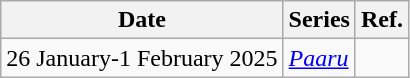<table class="wikitable">
<tr>
<th>Date</th>
<th>Series</th>
<th>Ref.</th>
</tr>
<tr>
<td>26 January-1 February 2025</td>
<td><em><a href='#'>Paaru</a></em></td>
<td></td>
</tr>
</table>
